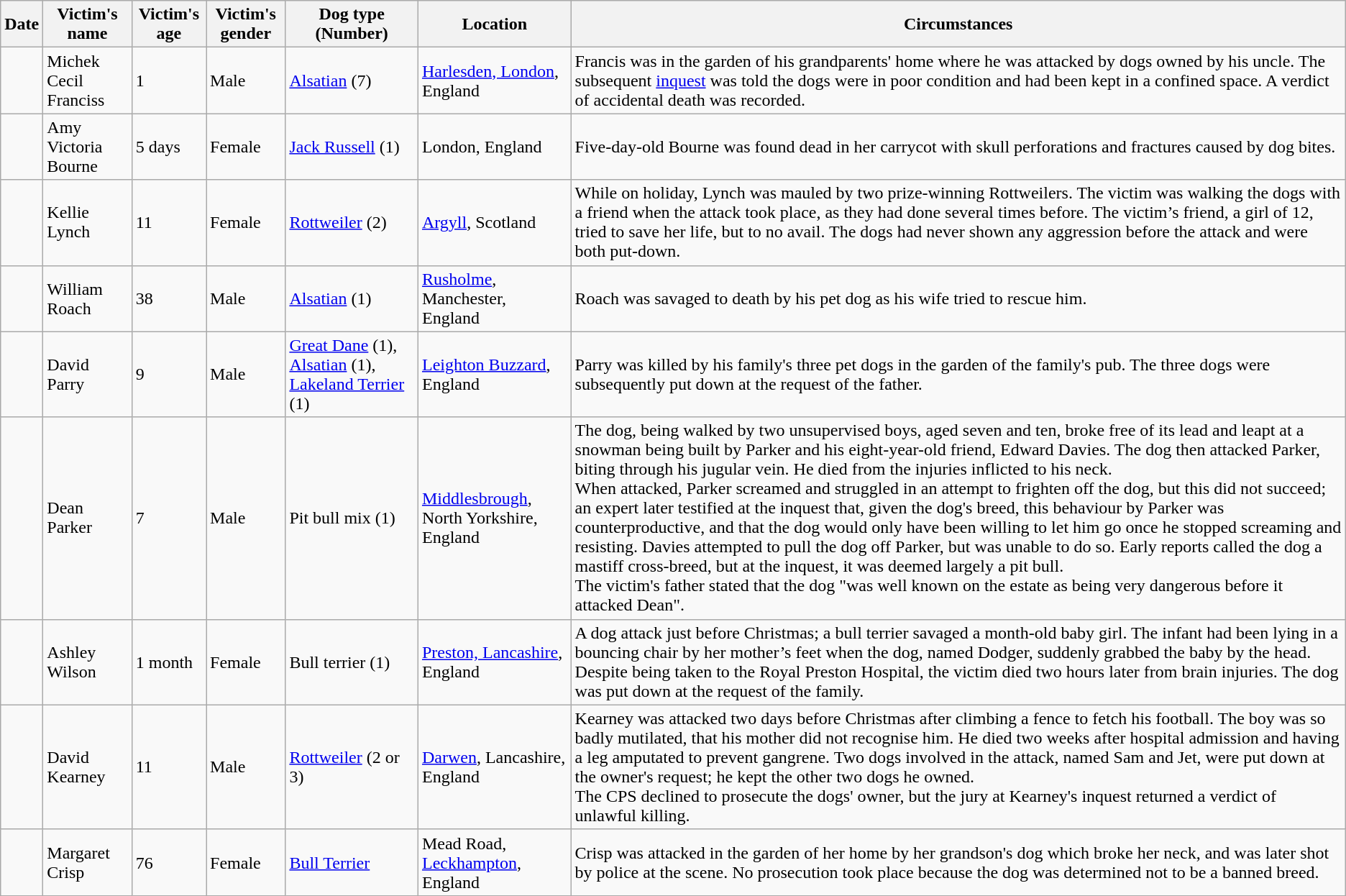<table class="wikitable sortable">
<tr>
<th>Date</th>
<th>Victim's name</th>
<th>Victim's age</th>
<th>Victim's gender</th>
<th>Dog type (Number)</th>
<th>Location</th>
<th>Circumstances</th>
</tr>
<tr>
<td></td>
<td>Michek Cecil Franciss</td>
<td>1</td>
<td>Male</td>
<td><a href='#'>Alsatian</a> (7)</td>
<td><a href='#'>Harlesden, London</a>, England</td>
<td>Francis was in the garden of his grandparents' home where he was attacked by dogs owned by his uncle. The subsequent <a href='#'>inquest</a> was told the dogs were in poor condition and had been kept in a confined space. A verdict of accidental death was recorded.</td>
</tr>
<tr>
<td></td>
<td>Amy Victoria Bourne</td>
<td data-sort-value=0.0137>5 days</td>
<td>Female</td>
<td><a href='#'>Jack Russell</a> (1)</td>
<td>London, England</td>
<td>Five-day-old Bourne was found dead in her carrycot with skull perforations and fractures caused by dog bites.</td>
</tr>
<tr>
<td></td>
<td>Kellie Lynch</td>
<td>11</td>
<td>Female</td>
<td><a href='#'>Rottweiler</a> (2)</td>
<td><a href='#'>Argyll</a>, Scotland</td>
<td>While on holiday, Lynch was mauled by two prize-winning Rottweilers. The victim was walking the dogs with a friend when the attack took place, as they had done several times before. The victim’s friend, a girl of 12, tried to save her life, but to no avail. The dogs had never shown any aggression before the attack and were both put-down.</td>
</tr>
<tr>
<td></td>
<td>William Roach</td>
<td>38</td>
<td>Male</td>
<td><a href='#'>Alsatian</a> (1)</td>
<td><a href='#'>Rusholme</a>, Manchester, England</td>
<td>Roach was savaged to death by his pet dog as his wife tried to rescue him.</td>
</tr>
<tr>
<td></td>
<td>David Parry</td>
<td>9</td>
<td>Male</td>
<td><a href='#'>Great Dane</a> (1), <a href='#'>Alsatian</a> (1), <a href='#'>Lakeland Terrier</a> (1)</td>
<td><a href='#'>Leighton Buzzard</a>, England</td>
<td>Parry was killed by his family's three pet dogs in the garden of the family's pub. The three dogs were subsequently put down at the request of the father.</td>
</tr>
<tr>
<td></td>
<td>Dean Parker</td>
<td>7</td>
<td>Male</td>
<td>Pit bull mix (1)</td>
<td><a href='#'>Middlesbrough</a>, North Yorkshire, England</td>
<td>The dog, being walked by two unsupervised boys, aged seven and ten, broke free of its lead and leapt at a snowman being built by Parker and his eight-year-old friend, Edward Davies. The dog then attacked Parker, biting through his jugular vein. He died from the injuries inflicted to his neck.<br>When attacked, Parker screamed and struggled in an attempt to frighten off the dog, but this did not succeed; an expert later testified at the inquest that, given the dog's breed, this behaviour by Parker was counterproductive, and that the dog would only have been willing to let him go once he stopped screaming and resisting. Davies attempted to pull the dog off Parker, but was unable to do so. Early reports called the dog a mastiff cross-breed, but at the inquest, it was deemed largely a pit bull.<br>The victim's father stated that the dog "was well known on the estate as being very dangerous before it attacked Dean".</td>
</tr>
<tr>
<td></td>
<td>Ashley Wilson</td>
<td data-sort-value=0.083>1 month</td>
<td>Female</td>
<td>Bull terrier (1)</td>
<td><a href='#'>Preston, Lancashire</a>, England</td>
<td>A dog attack just before Christmas; a bull terrier savaged a month-old baby girl. The infant had been lying in a bouncing chair by her mother’s feet when the dog, named Dodger, suddenly grabbed the baby by the head. Despite being taken to the Royal Preston Hospital, the victim died two hours later from brain injuries. The dog was put down at the request of the family.</td>
</tr>
<tr>
<td></td>
<td>David Kearney</td>
<td>11</td>
<td>Male</td>
<td><a href='#'>Rottweiler</a> (2 or 3)</td>
<td><a href='#'>Darwen</a>, Lancashire, England</td>
<td>Kearney was attacked two days before Christmas after climbing a fence to fetch his football. The boy was so badly mutilated, that his mother did not recognise him. He died two weeks after hospital admission and having a leg amputated to prevent gangrene. Two dogs involved in the attack, named Sam and Jet, were put down at the owner's request; he kept the other two dogs he owned.<br>The CPS declined to prosecute the dogs' owner, but the jury at Kearney's inquest returned a verdict of unlawful killing.</td>
</tr>
<tr>
<td></td>
<td>Margaret Crisp</td>
<td>76</td>
<td>Female</td>
<td><a href='#'>Bull Terrier</a></td>
<td>Mead Road, <a href='#'>Leckhampton</a>, England</td>
<td>Crisp was attacked in the garden of her home by her grandson's dog which broke her neck, and was later shot by police at the scene. No prosecution took place because the dog was determined not to be a banned breed.</td>
</tr>
</table>
